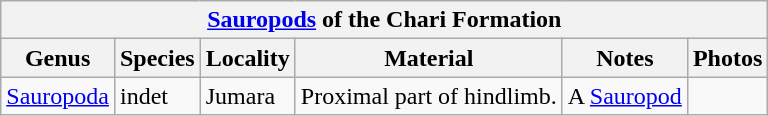<table class="wikitable" align="center">
<tr>
<th colspan="6" align="center"><a href='#'>Sauropods</a> of the Chari Formation</th>
</tr>
<tr>
<th>Genus</th>
<th>Species</th>
<th>Locality</th>
<th>Material</th>
<th>Notes</th>
<th>Photos</th>
</tr>
<tr>
<td><a href='#'>Sauropoda</a></td>
<td>indet</td>
<td>Jumara</td>
<td>Proximal part of hindlimb.</td>
<td>A <a href='#'>Sauropod</a></td>
<td></td>
</tr>
</table>
